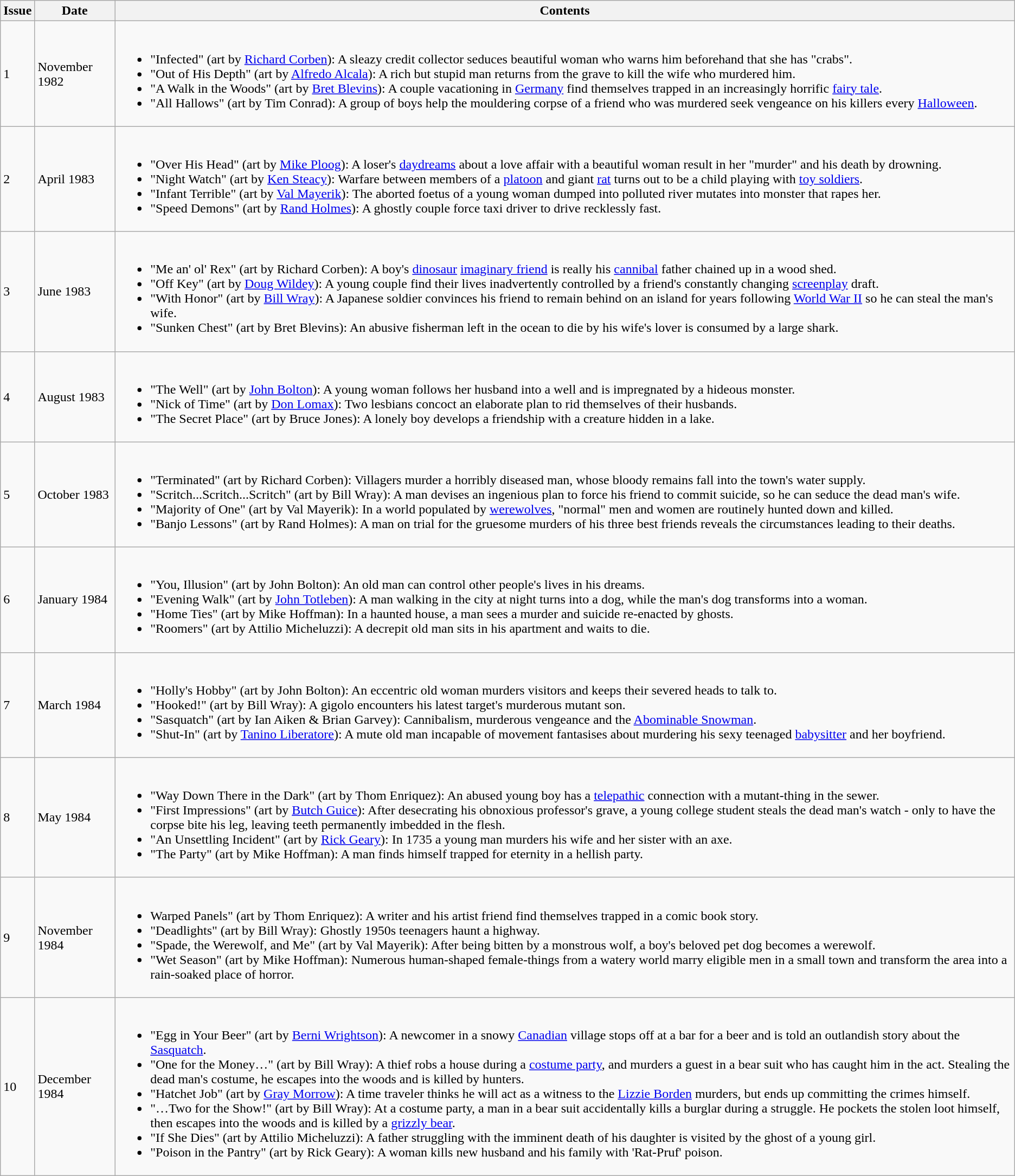<table class="wikitable mw-collapsible width="75%">
<tr>
<th>Issue</th>
<th>Date</th>
<th>Contents</th>
</tr>
<tr>
<td>1</td>
<td>November 1982</td>
<td><br><ul><li>"Infected" (art by <a href='#'>Richard Corben</a>): A sleazy credit collector seduces beautiful woman who warns him beforehand that she has "crabs".</li><li>"Out of His Depth" (art by <a href='#'>Alfredo Alcala</a>): A rich but stupid man returns from the grave to kill the wife who murdered him.</li><li>"A Walk in the Woods" (art by <a href='#'>Bret Blevins</a>): A couple vacationing in <a href='#'>Germany</a> find themselves trapped in an increasingly horrific <a href='#'>fairy tale</a>.</li><li>"All Hallows" (art by Tim Conrad): A group of boys help the mouldering corpse of a friend who was murdered seek vengeance on his killers every <a href='#'>Halloween</a>.</li></ul></td>
</tr>
<tr>
<td>2</td>
<td>April 1983</td>
<td><br><ul><li>"Over His Head" (art by <a href='#'>Mike Ploog</a>): A loser's <a href='#'>daydreams</a> about a love affair with a beautiful woman result in her "murder" and his death by drowning.</li><li>"Night Watch" (art by <a href='#'>Ken Steacy</a>): Warfare between members of a <a href='#'>platoon</a> and giant <a href='#'>rat</a> turns out to be a child playing with <a href='#'>toy soldiers</a>.</li><li>"Infant Terrible"  (art by <a href='#'>Val Mayerik</a>): The aborted foetus of a young woman dumped into polluted river mutates into monster that rapes her.</li><li>"Speed Demons"  (art by <a href='#'>Rand Holmes</a>): A ghostly couple force taxi driver to drive recklessly fast.</li></ul></td>
</tr>
<tr>
<td>3</td>
<td>June 1983</td>
<td><br><ul><li>"Me an' ol' Rex"  (art by Richard Corben): A boy's <a href='#'>dinosaur</a> <a href='#'>imaginary friend</a> is really his <a href='#'>cannibal</a> father chained up in a wood shed.</li><li>"Off Key" (art by <a href='#'>Doug Wildey</a>): A young couple find their lives inadvertently controlled by a friend's constantly changing <a href='#'>screenplay</a> draft.</li><li>"With Honor" (art by <a href='#'>Bill Wray</a>): A Japanese soldier convinces his friend to remain behind on an island for years following <a href='#'>World War II</a> so he can steal the man's wife.</li><li>"Sunken Chest" (art by Bret Blevins): An abusive fisherman left in the ocean to die by his wife's lover is consumed by a large shark.</li></ul></td>
</tr>
<tr>
<td>4</td>
<td>August 1983</td>
<td><br><ul><li>"The Well" (art by <a href='#'>John Bolton</a>): A young woman follows her husband into a well and is impregnated by a hideous monster.</li><li>"Nick of Time" (art by <a href='#'>Don Lomax</a>): Two lesbians concoct an elaborate plan to rid themselves of their husbands.</li><li>"The Secret Place"  (art by Bruce Jones): A lonely boy develops a friendship with a creature hidden in a lake.</li></ul></td>
</tr>
<tr>
<td>5</td>
<td>October 1983</td>
<td><br><ul><li>"Terminated" (art by Richard Corben): Villagers murder a horribly diseased man, whose bloody remains fall into the town's water supply.</li><li>"Scritch...Scritch...Scritch" (art by Bill Wray): A man devises an ingenious plan to force his friend to commit suicide, so he can seduce the dead man's wife.</li><li>"Majority of One" (art by Val Mayerik): In a world populated by <a href='#'>werewolves</a>, "normal" men and women are routinely hunted down and killed.</li><li>"Banjo Lessons" (art by Rand Holmes): A man on trial for the gruesome murders of his three best friends reveals the circumstances leading to their deaths.</li></ul></td>
</tr>
<tr>
<td>6</td>
<td>January 1984</td>
<td><br><ul><li>"You, Illusion" (art by John Bolton): An old man can control other people's lives in his dreams.</li><li>"Evening Walk" (art by <a href='#'>John Totleben</a>): A man walking in the city at night turns into a dog, while the man's dog transforms into a woman.</li><li>"Home Ties" (art by Mike Hoffman): In a haunted house, a man sees a murder and suicide re-enacted by ghosts.</li><li>"Roomers" (art by Attilio Micheluzzi): A decrepit old man sits in his apartment and waits to die.</li></ul></td>
</tr>
<tr>
<td>7</td>
<td>March 1984</td>
<td><br><ul><li>"Holly's Hobby" (art by John Bolton): An eccentric old woman murders visitors and keeps their severed heads to talk to.</li><li>"Hooked!" (art by Bill Wray): A gigolo encounters his latest target's murderous mutant son.</li><li>"Sasquatch" (art by Ian Aiken & Brian Garvey): Cannibalism, murderous vengeance and the <a href='#'>Abominable Snowman</a>.</li><li>"Shut-In" (art by <a href='#'>Tanino Liberatore</a>): A mute old man incapable of movement fantasises about murdering his sexy teenaged <a href='#'>babysitter</a> and her boyfriend.</li></ul></td>
</tr>
<tr>
<td>8</td>
<td>May 1984</td>
<td><br><ul><li>"Way Down There in the Dark" (art by Thom Enriquez): An abused young boy has a <a href='#'>telepathic</a> connection with a mutant-thing in the sewer.</li><li>"First Impressions" (art by <a href='#'>Butch Guice</a>): After desecrating his obnoxious professor's grave, a young college student steals the dead man's watch - only to have the corpse bite his leg, leaving teeth permanently imbedded in the flesh.</li><li>"An Unsettling Incident" (art by <a href='#'>Rick Geary</a>): In 1735 a young man murders his wife and her sister with an axe.</li><li>"The Party" (art by Mike Hoffman): A man finds himself trapped for eternity in a hellish party.</li></ul></td>
</tr>
<tr>
<td>9</td>
<td>November 1984</td>
<td><br><ul><li>Warped Panels" (art by Thom Enriquez): A writer and his artist friend find themselves trapped in a comic book story.</li><li>"Deadlights" (art by Bill Wray): Ghostly 1950s teenagers haunt a highway.</li><li>"Spade, the Werewolf, and Me" (art by Val Mayerik): After being bitten by a monstrous wolf, a boy's beloved pet dog becomes a werewolf.</li><li>"Wet Season" (art by Mike Hoffman): Numerous human-shaped female-things from a watery world marry eligible men in a small town and transform the area into a rain-soaked place of horror.</li></ul></td>
</tr>
<tr>
<td>10</td>
<td>December 1984</td>
<td><br><ul><li>"Egg in Your Beer" (art by <a href='#'>Berni Wrightson</a>): A newcomer in a snowy <a href='#'>Canadian</a> village stops off at a bar for a beer and is told an outlandish story about the <a href='#'>Sasquatch</a>.</li><li>"One for the Money…" (art by Bill Wray): A thief robs a house during a <a href='#'>costume party</a>, and murders a guest in a bear suit who has caught him in the act. Stealing the dead man's costume, he escapes into the woods and is killed by hunters.</li><li>"Hatchet Job" (art by <a href='#'>Gray Morrow</a>): A time traveler thinks he will act as a witness to the <a href='#'>Lizzie Borden</a> murders, but ends up committing the crimes himself.</li><li>"…Two for the Show!" (art by Bill Wray): At a costume party, a man in a bear suit accidentally kills a burglar during a struggle. He pockets the stolen loot himself, then escapes into the woods and is killed by a <a href='#'>grizzly bear</a>.</li><li>"If She Dies" (art by Attilio Micheluzzi): A father struggling with the imminent death of his daughter is visited by the ghost of a young girl.</li><li>"Poison in the Pantry" (art by Rick Geary): A woman kills new husband and his family with 'Rat-Pruf' poison.</li></ul></td>
</tr>
</table>
